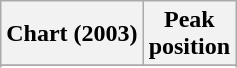<table class="wikitable sortable">
<tr>
<th>Chart (2003)</th>
<th>Peak <br>position</th>
</tr>
<tr>
</tr>
<tr>
</tr>
</table>
